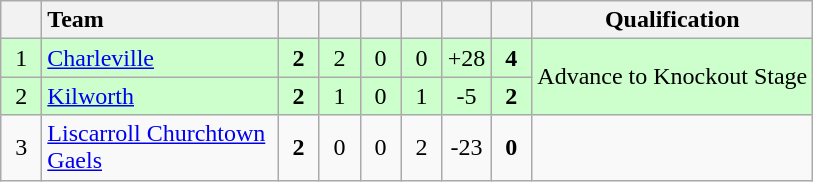<table class="wikitable" style="text-align:center">
<tr>
<th width="20"></th>
<th width="150" style="text-align:left;">Team</th>
<th width="20"></th>
<th width="20"></th>
<th width="20"></th>
<th width="20"></th>
<th width="20"></th>
<th width="20"></th>
<th>Qualification</th>
</tr>
<tr style="background:#ccffcc">
<td>1</td>
<td align="left"> <a href='#'>Charleville</a></td>
<td><strong>2</strong></td>
<td>2</td>
<td>0</td>
<td>0</td>
<td>+28</td>
<td><strong>4</strong></td>
<td rowspan="2">Advance to Knockout Stage</td>
</tr>
<tr style="background:#ccffcc">
<td>2</td>
<td align="left"> <a href='#'>Kilworth</a></td>
<td><strong>2</strong></td>
<td>1</td>
<td>0</td>
<td>1</td>
<td>-5</td>
<td><strong>2</strong></td>
</tr>
<tr>
<td>3</td>
<td align="left"> <a href='#'>Liscarroll Churchtown Gaels</a></td>
<td><strong>2</strong></td>
<td>0</td>
<td>0</td>
<td>2</td>
<td>-23</td>
<td><strong>0</strong></td>
<td></td>
</tr>
</table>
